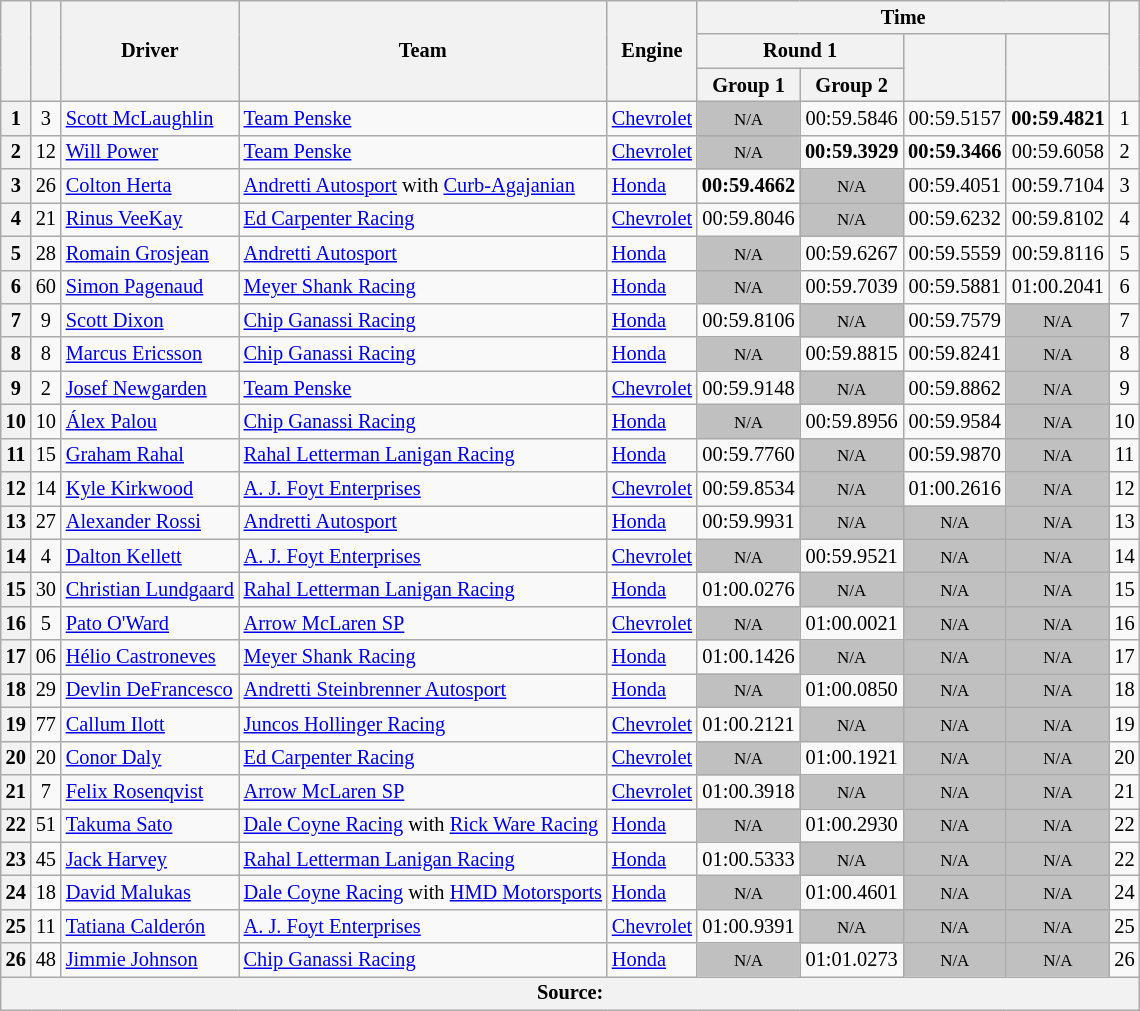<table class="wikitable sortable" style="text-align:center; font-size:85%;">
<tr>
<th rowspan="3"></th>
<th rowspan="3"></th>
<th rowspan="3">Driver</th>
<th rowspan="3">Team</th>
<th rowspan="3">Engine</th>
<th colspan="4" style="text-align:center;">Time</th>
<th rowspan="3"></th>
</tr>
<tr>
<th scope="col" colspan="2">Round 1</th>
<th scope="col" rowspan="2"></th>
<th scope="col" rowspan="2"></th>
</tr>
<tr>
<th scope="col">Group 1</th>
<th scope="col">Group 2</th>
</tr>
<tr>
<th scope="row">1</th>
<td align="center">3</td>
<td align="left"> <a href='#'>Scott McLaughlin</a></td>
<td align="left"><a href='#'>Team Penske</a></td>
<td align="left"><a href='#'>Chevrolet</a></td>
<td style="background: silver" align="center"><small>N/A</small></td>
<td>00:59.5846</td>
<td>00:59.5157</td>
<td><strong>00:59.4821</strong></td>
<td align="center">1</td>
</tr>
<tr>
<th scope="row">2</th>
<td align="center">12</td>
<td align="left"> <a href='#'>Will Power</a> <strong></strong></td>
<td align="left"><a href='#'>Team Penske</a></td>
<td align="left"><a href='#'>Chevrolet</a></td>
<td style="background: silver" align="center"><small>N/A</small></td>
<td><strong>00:59.3929</strong></td>
<td><strong>00:59.3466</strong></td>
<td>00:59.6058</td>
<td align="center">2</td>
</tr>
<tr>
<th scope="row">3</th>
<td align="center">26</td>
<td align="left"> <a href='#'>Colton Herta</a> <strong></strong></td>
<td align="left"><a href='#'>Andretti Autosport</a> with <a href='#'>Curb-Agajanian</a></td>
<td align="left"><a href='#'>Honda</a></td>
<td><strong>00:59.4662</strong></td>
<td style="background: silver" align="center"><small>N/A</small></td>
<td>00:59.4051</td>
<td>00:59.7104</td>
<td align="center">3</td>
</tr>
<tr>
<th scope="row">4</th>
<td align="center">21</td>
<td align="left"> <a href='#'>Rinus VeeKay</a></td>
<td align="left"><a href='#'>Ed Carpenter Racing</a></td>
<td align="left"><a href='#'>Chevrolet</a></td>
<td>00:59.8046</td>
<td style="background: silver" align="center"><small>N/A</small></td>
<td>00:59.6232</td>
<td>00:59.8102</td>
<td align="center">4</td>
</tr>
<tr>
<th scope="row">5</th>
<td align="center">28</td>
<td align="left"> <a href='#'>Romain Grosjean</a></td>
<td align="left"><a href='#'>Andretti Autosport</a></td>
<td align="left"><a href='#'>Honda</a></td>
<td style="background: silver" align="center"><small>N/A</small></td>
<td>00:59.6267</td>
<td>00:59.5559</td>
<td>00:59.8116</td>
<td align="center">5</td>
</tr>
<tr>
<th scope="row">6</th>
<td align="center">60</td>
<td align="left"> <a href='#'>Simon Pagenaud</a></td>
<td align="left"><a href='#'>Meyer Shank Racing</a></td>
<td align="left"><a href='#'>Honda</a></td>
<td style="background: silver" align="center"><small>N/A</small></td>
<td>00:59.7039</td>
<td>00:59.5881</td>
<td>01:00.2041</td>
<td align="center">6</td>
</tr>
<tr>
<th scope="row">7</th>
<td align="center">9</td>
<td align="left"> <a href='#'>Scott Dixon</a></td>
<td align="left"><a href='#'>Chip Ganassi Racing</a></td>
<td align="left"><a href='#'>Honda</a></td>
<td>00:59.8106</td>
<td style="background: silver" align="center"><small>N/A</small></td>
<td>00:59.7579</td>
<td style="background: silver" align="center" data-sort-value="7"><small>N/A</small></td>
<td align="center">7</td>
</tr>
<tr>
<th scope="row">8</th>
<td align="center">8</td>
<td align="left"> <a href='#'>Marcus Ericsson</a></td>
<td align="left"><a href='#'>Chip Ganassi Racing</a></td>
<td align="left"><a href='#'>Honda</a></td>
<td style="background: silver" align="center"><small>N/A</small></td>
<td>00:59.8815</td>
<td>00:59.8241</td>
<td style="background: silver" align="center" data-sort-value="8"><small>N/A</small></td>
<td align="center">8</td>
</tr>
<tr>
<th scope="row">9</th>
<td align="center">2</td>
<td align="left"> <a href='#'>Josef Newgarden</a> <strong></strong></td>
<td align="left"><a href='#'>Team Penske</a></td>
<td align="left"><a href='#'>Chevrolet</a></td>
<td>00:59.9148</td>
<td style="background: silver" align="center"><small>N/A</small></td>
<td>00:59.8862</td>
<td style="background: silver" align="center" data-sort-value="9"><small>N/A</small></td>
<td align="center">9</td>
</tr>
<tr>
<th scope="row">10</th>
<td align="center">10</td>
<td align="left"> <a href='#'>Álex Palou</a></td>
<td align="left"><a href='#'>Chip Ganassi Racing</a></td>
<td align="left"><a href='#'>Honda</a></td>
<td style="background: silver" align="center"><small>N/A</small></td>
<td>00:59.8956</td>
<td>00:59.9584</td>
<td style="background: silver" align="center" data-sort-value="10"><small>N/A</small></td>
<td align="center">10</td>
</tr>
<tr>
<th scope="row">11</th>
<td align="center">15</td>
<td align="left"> <a href='#'>Graham Rahal</a> <strong></strong></td>
<td align="left"><a href='#'>Rahal Letterman Lanigan Racing</a></td>
<td align="left"><a href='#'>Honda</a></td>
<td>00:59.7760</td>
<td style="background: silver" align="center"><small>N/A</small></td>
<td>00:59.9870</td>
<td style="background: silver" align="center" data-sort-value="11"><small>N/A</small></td>
<td align="center">11</td>
</tr>
<tr>
<th scope="row">12</th>
<td align="center">14</td>
<td align="left"> <a href='#'>Kyle Kirkwood</a> <strong></strong></td>
<td align="left"><a href='#'>A. J. Foyt Enterprises</a></td>
<td align="left"><a href='#'>Chevrolet</a></td>
<td>00:59.8534</td>
<td style="background: silver" align="center"><small>N/A</small></td>
<td>01:00.2616</td>
<td style="background: silver" align="center" data-sort-value="12"><small>N/A</small></td>
<td align="center">12</td>
</tr>
<tr>
<th scope="row">13</th>
<td align="center">27</td>
<td align="left"> <a href='#'>Alexander Rossi</a></td>
<td align="left"><a href='#'>Andretti Autosport</a></td>
<td align="left"><a href='#'>Honda</a></td>
<td>00:59.9931</td>
<td style="background: silver" align="center"><small>N/A</small></td>
<td style="background: silver" align="center" data-sort-value="13"><small>N/A</small></td>
<td style="background: silver" align="center" data-sort-value="13"><small>N/A</small></td>
<td align="center">13</td>
</tr>
<tr>
<th scope="row">14</th>
<td align="center">4</td>
<td align="left"> <a href='#'>Dalton Kellett</a></td>
<td align="left"><a href='#'>A. J. Foyt Enterprises</a></td>
<td align="left"><a href='#'>Chevrolet</a></td>
<td style="background: silver" align="center"><small>N/A</small></td>
<td>00:59.9521</td>
<td style="background: silver" align="center" data-sort-value="14"><small>N/A</small></td>
<td style="background: silver" align="center" data-sort-value="14"><small>N/A</small></td>
<td align="center">14</td>
</tr>
<tr>
<th scope="row">15</th>
<td align="center">30</td>
<td align="left"> <a href='#'>Christian Lundgaard</a> <strong></strong></td>
<td align="left"><a href='#'>Rahal Letterman Lanigan Racing</a></td>
<td align="left"><a href='#'>Honda</a></td>
<td>01:00.0276</td>
<td style="background: silver" align="center"><small>N/A</small></td>
<td style="background: silver" align="center" data-sort-value="15"><small>N/A</small></td>
<td style="background: silver" align="center" data-sort-value="15"><small>N/A</small></td>
<td align="center">15</td>
</tr>
<tr>
<th scolpe="row">16</th>
<td align="center">5</td>
<td align="left"> <a href='#'>Pato O'Ward</a></td>
<td align="left"><a href='#'>Arrow McLaren SP</a></td>
<td align="left"><a href='#'>Chevrolet</a></td>
<td style="background: silver" align="center"><small>N/A</small></td>
<td>01:00.0021</td>
<td style="background: silver" align="center" data-sort-value="16"><small>N/A</small></td>
<td style="background: silver" align="center" data-sort-value="16"><small>N/A</small></td>
<td align="center">16</td>
</tr>
<tr>
<th scope="row">17</th>
<td align="center">06</td>
<td align="left"> <a href='#'>Hélio Castroneves</a> <strong></strong></td>
<td align="left"><a href='#'>Meyer Shank Racing</a></td>
<td align="left"><a href='#'>Honda</a></td>
<td>01:00.1426</td>
<td style="background: silver" align="center"><small>N/A</small></td>
<td style="background: silver" align="center" data-sort-value="17"><small>N/A</small></td>
<td style="background: silver" align="center" data-sort-value="17"><small>N/A</small></td>
<td align="center">17</td>
</tr>
<tr>
<th scope="row">18</th>
<td align="center">29</td>
<td align="left"> <a href='#'>Devlin DeFrancesco</a> <strong></strong></td>
<td align="left"><a href='#'>Andretti Steinbrenner Autosport</a></td>
<td align="left"><a href='#'>Honda</a></td>
<td style="background: silver" align="center"><small>N/A</small></td>
<td>01:00.0850</td>
<td style="background: silver" align="center" data-sort-value="18"><small>N/A</small></td>
<td style="background: silver" align="center" data-sort-value="18"><small>N/A</small></td>
<td align="center">18</td>
</tr>
<tr>
<th scope="row">19</th>
<td align="center">77</td>
<td align="left"> <a href='#'>Callum Ilott</a> <strong></strong></td>
<td align="left"><a href='#'>Juncos Hollinger Racing</a></td>
<td align="left"><a href='#'>Chevrolet</a></td>
<td>01:00.2121</td>
<td style="background: silver" align="center"><small>N/A</small></td>
<td style="background: silver" align="center" data-sort-value="19"><small>N/A</small></td>
<td style="background: silver" align="center" data-sort-value="19"><small>N/A</small></td>
<td align="center">19</td>
</tr>
<tr>
<th scope="row">20</th>
<td align="center">20</td>
<td align="left"> <a href='#'>Conor Daly</a></td>
<td align="left"><a href='#'>Ed Carpenter Racing</a></td>
<td align="left"><a href='#'>Chevrolet</a></td>
<td style="background: silver" align="center"><small>N/A</small></td>
<td>01:00.1921</td>
<td style="background: silver" align="center" data-sort-value="20"><small>N/A</small></td>
<td style="background: silver" align="center" data-sort-value="20"><small>N/A</small></td>
<td align="center">20</td>
</tr>
<tr>
<th scope="row">21</th>
<td align="center">7</td>
<td align="left"> <a href='#'>Felix Rosenqvist</a></td>
<td align="left"><a href='#'>Arrow McLaren SP</a></td>
<td align="left"><a href='#'>Chevrolet</a></td>
<td>01:00.3918</td>
<td style="background: silver" align="center"><small>N/A</small></td>
<td style="background: silver" align="center" data-sort-value="21"><small>N/A</small></td>
<td style="background: silver" align="center" data-sort-value="21"><small>N/A</small></td>
<td align="center">21</td>
</tr>
<tr>
<th scope="row">22</th>
<td align="center">51</td>
<td align="left"> <a href='#'>Takuma Sato</a></td>
<td align="left"><a href='#'>Dale Coyne Racing</a> with <a href='#'>Rick Ware Racing</a></td>
<td align="left"><a href='#'>Honda</a></td>
<td style="background: silver" align="center"><small>N/A</small></td>
<td>01:00.2930</td>
<td style="background: silver" align="center" data-sort-value="22"><small>N/A</small></td>
<td style="background: silver" align="center" data-sort-value="22"><small>N/A</small></td>
<td align="center">22</td>
</tr>
<tr>
<th scope="row">23</th>
<td align="center">45</td>
<td align="left"> <a href='#'>Jack Harvey</a></td>
<td align="left"><a href='#'>Rahal Letterman Lanigan Racing</a></td>
<td align="left"><a href='#'>Honda</a></td>
<td>01:00.5333</td>
<td style="background: silver" align="center"><small>N/A</small></td>
<td style="background: silver" align="center" data-sort-value="23"><small>N/A</small></td>
<td style="background: silver" align="center" data-sort-value="23"><small>N/A</small></td>
<td align="center">22</td>
</tr>
<tr>
<th scope="row">24</th>
<td align="center">18</td>
<td align="left"> <a href='#'>David Malukas</a> <strong></strong></td>
<td align="left"><a href='#'>Dale Coyne Racing</a> with <a href='#'>HMD Motorsports</a></td>
<td align="left"><a href='#'>Honda</a></td>
<td style="background: silver" align="center"><small>N/A</small></td>
<td>01:00.4601</td>
<td style="background: silver" align="center" data-sort-value="24"><small>N/A</small></td>
<td style="background: silver" align="center" data-sort-value="24"><small>N/A</small></td>
<td align="center">24</td>
</tr>
<tr>
<th scope="row">25</th>
<td align="center">11</td>
<td align="left"> <a href='#'>Tatiana Calderón</a> <strong></strong></td>
<td align="left"><a href='#'>A. J. Foyt Enterprises</a></td>
<td align="left"><a href='#'>Chevrolet</a></td>
<td>01:00.9391</td>
<td style="background: silver" align="center"><small>N/A</small></td>
<td style="background: silver" align="center" data-sort-value="25"><small>N/A</small></td>
<td style="background: silver" align="center" data-sort-value="25"><small>N/A</small></td>
<td align="center">25</td>
</tr>
<tr>
<th scope="row">26</th>
<td align="center">48</td>
<td align="left"> <a href='#'>Jimmie Johnson</a></td>
<td align="left"><a href='#'>Chip Ganassi Racing</a></td>
<td align="left"><a href='#'>Honda</a></td>
<td style="background: silver" align="center"><small>N/A</small></td>
<td>01:01.0273</td>
<td style="background: silver" align="center" data-sort-value="26"><small>N/A</small></td>
<td style="background: silver" align="center" data-sort-value="26"><small>N/A</small></td>
<td align="center">26</td>
</tr>
<tr>
<th colspan="10">Source:</th>
</tr>
</table>
